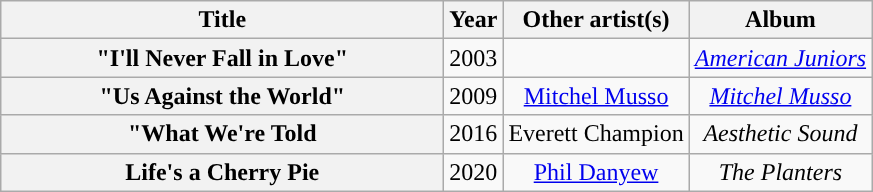<table class="wikitable plainrowheaders" style="text-align:center;">
<tr>
<th scope="col" style="width:18em;">Title</th>
<th scope="col">Year</th>
<th scope="col">Other artist(s)</th>
<th scope="col">Album</th>
</tr>
<tr>
<th scope="row">"I'll Never Fall in Love"</th>
<td>2003</td>
<td></td>
<td><em><a href='#'>American Juniors</a></em></td>
</tr>
<tr>
<th scope="row">"Us Against the World"</th>
<td>2009</td>
<td><a href='#'>Mitchel Musso</a></td>
<td><em><a href='#'>Mitchel Musso</a></em></td>
</tr>
<tr>
<th scope="row">"What We're Told</th>
<td>2016</td>
<td>Everett Champion</td>
<td><em>Aesthetic Sound</em></td>
</tr>
<tr>
<th scope="row">Life's a Cherry Pie</th>
<td>2020</td>
<td><a href='#'>Phil Danyew</a></td>
<td><em>The Planters</em></td>
</tr>
</table>
